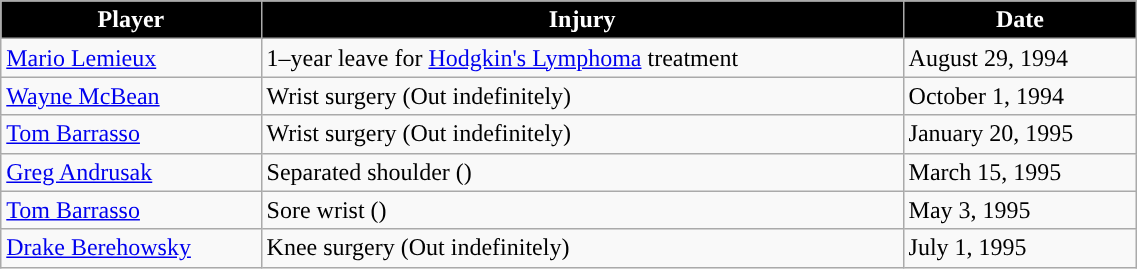<table class="wikitable" width=60%;>
<tr>
<th style="color:white; background:#000000; ">Player</th>
<th style="color:white; background:#000000; ">Injury</th>
<th style="color:white; background:#000000; ">Date</th>
</tr>
<tr>
<td><a href='#'>Mario Lemieux</a></td>
<td>1–year leave for <a href='#'>Hodgkin's Lymphoma</a> treatment</td>
<td>August 29, 1994</td>
</tr>
<tr>
<td><a href='#'>Wayne McBean</a></td>
<td>Wrist surgery (Out indefinitely)</td>
<td>October 1, 1994</td>
</tr>
<tr>
<td><a href='#'>Tom Barrasso</a></td>
<td>Wrist surgery (Out indefinitely)</td>
<td>January 20, 1995</td>
</tr>
<tr>
<td><a href='#'>Greg Andrusak</a></td>
<td>Separated shoulder ()</td>
<td>March 15, 1995</td>
</tr>
<tr>
<td><a href='#'>Tom Barrasso</a></td>
<td>Sore wrist ()</td>
<td>May 3, 1995</td>
</tr>
<tr>
<td><a href='#'>Drake Berehowsky</a></td>
<td>Knee surgery (Out indefinitely)</td>
<td>July 1, 1995</td>
</tr>
</table>
